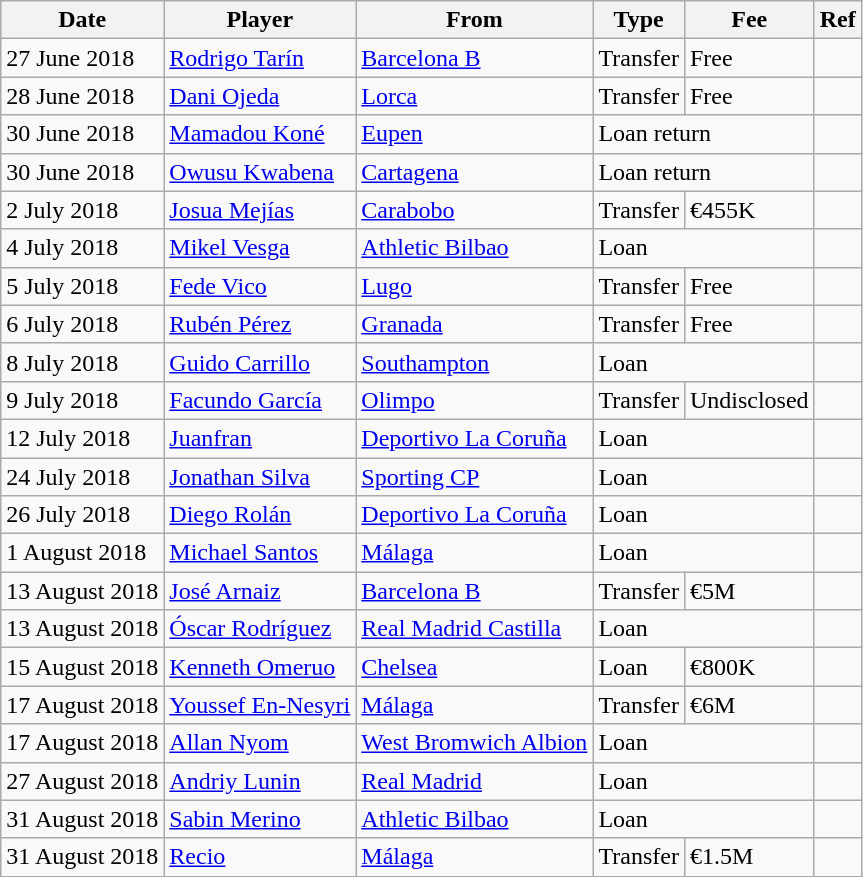<table class="wikitable">
<tr>
<th>Date</th>
<th>Player</th>
<th>From</th>
<th>Type</th>
<th>Fee</th>
<th>Ref</th>
</tr>
<tr>
<td>27 June 2018</td>
<td> <a href='#'>Rodrigo Tarín</a></td>
<td> <a href='#'>Barcelona B</a></td>
<td>Transfer</td>
<td>Free</td>
<td></td>
</tr>
<tr>
<td>28 June 2018</td>
<td> <a href='#'>Dani Ojeda</a></td>
<td> <a href='#'>Lorca</a></td>
<td>Transfer</td>
<td>Free</td>
<td></td>
</tr>
<tr>
<td>30 June 2018</td>
<td> <a href='#'>Mamadou Koné</a></td>
<td> <a href='#'>Eupen</a></td>
<td colspan=2>Loan return</td>
<td></td>
</tr>
<tr>
<td>30 June 2018</td>
<td> <a href='#'>Owusu Kwabena</a></td>
<td> <a href='#'>Cartagena</a></td>
<td colspan=2>Loan return</td>
<td></td>
</tr>
<tr>
<td>2 July 2018</td>
<td> <a href='#'>Josua Mejías</a></td>
<td> <a href='#'>Carabobo</a></td>
<td>Transfer</td>
<td>€455K</td>
<td></td>
</tr>
<tr>
<td>4 July 2018</td>
<td> <a href='#'>Mikel Vesga</a></td>
<td> <a href='#'>Athletic Bilbao</a></td>
<td colspan=2>Loan</td>
<td></td>
</tr>
<tr>
<td>5 July 2018</td>
<td> <a href='#'>Fede Vico</a></td>
<td> <a href='#'>Lugo</a></td>
<td>Transfer</td>
<td>Free</td>
<td></td>
</tr>
<tr>
<td>6 July 2018</td>
<td> <a href='#'>Rubén Pérez</a></td>
<td> <a href='#'>Granada</a></td>
<td>Transfer</td>
<td>Free</td>
<td></td>
</tr>
<tr>
<td>8 July 2018</td>
<td> <a href='#'>Guido Carrillo</a></td>
<td> <a href='#'>Southampton</a></td>
<td colspan=2>Loan</td>
<td></td>
</tr>
<tr>
<td>9 July 2018</td>
<td> <a href='#'>Facundo García</a></td>
<td> <a href='#'>Olimpo</a></td>
<td>Transfer</td>
<td>Undisclosed</td>
<td></td>
</tr>
<tr>
<td>12 July 2018</td>
<td> <a href='#'>Juanfran</a></td>
<td> <a href='#'>Deportivo La Coruña</a></td>
<td colspan=2>Loan</td>
<td></td>
</tr>
<tr>
<td>24 July 2018</td>
<td> <a href='#'>Jonathan Silva</a></td>
<td> <a href='#'>Sporting CP</a></td>
<td colspan=2>Loan</td>
<td></td>
</tr>
<tr>
<td>26 July 2018</td>
<td> <a href='#'>Diego Rolán</a></td>
<td> <a href='#'>Deportivo La Coruña</a></td>
<td colspan=2>Loan</td>
<td></td>
</tr>
<tr>
<td>1 August 2018</td>
<td> <a href='#'>Michael Santos</a></td>
<td> <a href='#'>Málaga</a></td>
<td colspan=2>Loan</td>
<td></td>
</tr>
<tr>
<td>13 August 2018</td>
<td> <a href='#'>José Arnaiz</a></td>
<td> <a href='#'>Barcelona B</a></td>
<td>Transfer</td>
<td>€5M</td>
<td></td>
</tr>
<tr>
<td>13 August 2018</td>
<td> <a href='#'>Óscar Rodríguez</a></td>
<td> <a href='#'>Real Madrid Castilla</a></td>
<td colspan=2>Loan</td>
<td></td>
</tr>
<tr>
<td>15 August 2018</td>
<td> <a href='#'>Kenneth Omeruo</a></td>
<td> <a href='#'>Chelsea</a></td>
<td>Loan</td>
<td>€800K</td>
<td></td>
</tr>
<tr>
<td>17 August 2018</td>
<td> <a href='#'>Youssef En-Nesyri</a></td>
<td> <a href='#'>Málaga</a></td>
<td>Transfer</td>
<td>€6M</td>
<td></td>
</tr>
<tr>
<td>17 August 2018</td>
<td> <a href='#'>Allan Nyom</a></td>
<td> <a href='#'>West Bromwich Albion</a></td>
<td colspan=2>Loan</td>
<td></td>
</tr>
<tr>
<td>27 August 2018</td>
<td> <a href='#'>Andriy Lunin</a></td>
<td> <a href='#'>Real Madrid</a></td>
<td colspan=2>Loan</td>
<td></td>
</tr>
<tr>
<td>31 August 2018</td>
<td> <a href='#'>Sabin Merino</a></td>
<td> <a href='#'>Athletic Bilbao</a></td>
<td colspan=2>Loan</td>
<td></td>
</tr>
<tr>
<td>31 August 2018</td>
<td> <a href='#'>Recio</a></td>
<td> <a href='#'>Málaga</a></td>
<td>Transfer</td>
<td>€1.5M</td>
<td></td>
</tr>
<tr>
</tr>
</table>
